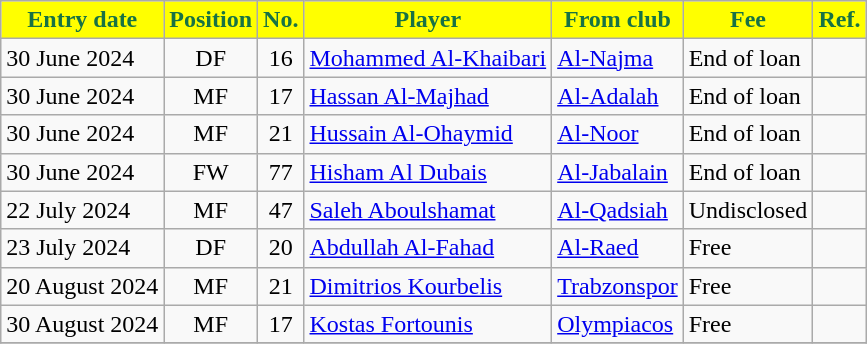<table class="wikitable sortable">
<tr>
<th style="background:#FFFF00; color:#177245;">Entry date</th>
<th style="background:#FFFF00; color:#177245;">Position</th>
<th style="background:#FFFF00; color:#177245;">No.</th>
<th style="background:#FFFF00; color:#177245;">Player</th>
<th style="background:#FFFF00; color:#177245;">From club</th>
<th style="background:#FFFF00; color:#177245;">Fee</th>
<th style="background:#FFFF00; color:#177245;">Ref.</th>
</tr>
<tr>
<td>30 June 2024</td>
<td style="text-align:center;">DF</td>
<td style="text-align:center;">16</td>
<td style="text-align:left;"> <a href='#'>Mohammed Al-Khaibari</a></td>
<td style="text-align:left;"> <a href='#'>Al-Najma</a></td>
<td>End of loan</td>
<td></td>
</tr>
<tr>
<td>30 June 2024</td>
<td style="text-align:center;">MF</td>
<td style="text-align:center;">17</td>
<td style="text-align:left;"> <a href='#'>Hassan Al-Majhad</a></td>
<td style="text-align:left;"> <a href='#'>Al-Adalah</a></td>
<td>End of loan</td>
<td></td>
</tr>
<tr>
<td>30 June 2024</td>
<td style="text-align:center;">MF</td>
<td style="text-align:center;">21</td>
<td style="text-align:left;"> <a href='#'>Hussain Al-Ohaymid</a></td>
<td style="text-align:left;"> <a href='#'>Al-Noor</a></td>
<td>End of loan</td>
<td></td>
</tr>
<tr>
<td>30 June 2024</td>
<td style="text-align:center;">FW</td>
<td style="text-align:center;">77</td>
<td style="text-align:left;"> <a href='#'>Hisham Al Dubais</a></td>
<td style="text-align:left;"> <a href='#'>Al-Jabalain</a></td>
<td>End of loan</td>
<td></td>
</tr>
<tr>
<td>22 July 2024</td>
<td style="text-align:center;">MF</td>
<td style="text-align:center;">47</td>
<td style="text-align:left;"> <a href='#'>Saleh Aboulshamat</a></td>
<td style="text-align:left;"> <a href='#'>Al-Qadsiah</a></td>
<td>Undisclosed</td>
<td></td>
</tr>
<tr>
<td>23 July 2024</td>
<td style="text-align:center;">DF</td>
<td style="text-align:center;">20</td>
<td style="text-align:left;"> <a href='#'>Abdullah Al-Fahad</a></td>
<td style="text-align:left;"> <a href='#'>Al-Raed</a></td>
<td>Free</td>
<td></td>
</tr>
<tr>
<td>20 August 2024</td>
<td style="text-align:center;">MF</td>
<td style="text-align:center;">21</td>
<td style="text-align:left;"> <a href='#'>Dimitrios Kourbelis</a></td>
<td style="text-align:left;"> <a href='#'>Trabzonspor</a></td>
<td>Free</td>
<td></td>
</tr>
<tr>
<td>30 August 2024</td>
<td style="text-align:center;">MF</td>
<td style="text-align:center;">17</td>
<td style="text-align:left;"> <a href='#'>Kostas Fortounis</a></td>
<td style="text-align:left;"> <a href='#'>Olympiacos</a></td>
<td>Free</td>
<td></td>
</tr>
<tr>
</tr>
</table>
